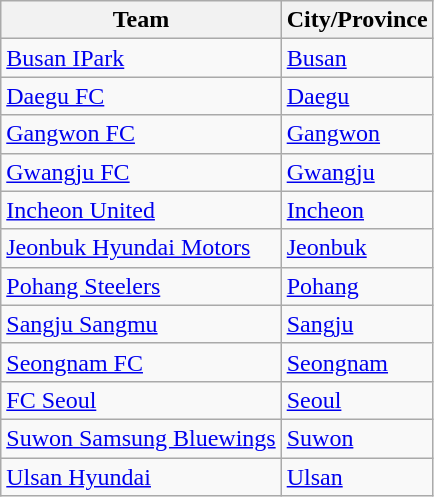<table class="wikitable" style="text-align:left">
<tr>
<th>Team</th>
<th>City/Province</th>
</tr>
<tr>
<td><a href='#'>Busan IPark</a></td>
<td><a href='#'>Busan</a></td>
</tr>
<tr>
<td><a href='#'>Daegu FC</a></td>
<td><a href='#'>Daegu</a></td>
</tr>
<tr>
<td><a href='#'>Gangwon FC</a></td>
<td><a href='#'>Gangwon</a></td>
</tr>
<tr>
<td><a href='#'>Gwangju FC</a></td>
<td><a href='#'>Gwangju</a></td>
</tr>
<tr>
<td><a href='#'>Incheon United</a></td>
<td><a href='#'>Incheon</a></td>
</tr>
<tr>
<td><a href='#'>Jeonbuk Hyundai Motors</a></td>
<td><a href='#'>Jeonbuk</a></td>
</tr>
<tr>
<td><a href='#'>Pohang Steelers</a></td>
<td><a href='#'>Pohang</a></td>
</tr>
<tr>
<td><a href='#'>Sangju Sangmu</a></td>
<td><a href='#'>Sangju</a></td>
</tr>
<tr>
<td><a href='#'>Seongnam FC</a></td>
<td><a href='#'>Seongnam</a></td>
</tr>
<tr>
<td><a href='#'>FC Seoul</a></td>
<td><a href='#'>Seoul</a></td>
</tr>
<tr>
<td><a href='#'>Suwon Samsung Bluewings</a></td>
<td><a href='#'>Suwon</a></td>
</tr>
<tr>
<td><a href='#'>Ulsan Hyundai</a></td>
<td><a href='#'>Ulsan</a></td>
</tr>
</table>
